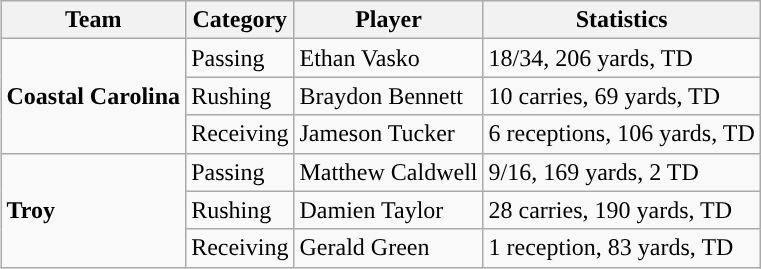<table class="wikitable" style="float: right;">
<tr>
<th>Team</th>
<th>Category</th>
<th>Player</th>
<th>Statistics</th>
</tr>
<tr>
<td rowspan=3><strong>Coastal Carolina</strong></td>
<td>Passing</td>
<td>Ethan Vasko</td>
<td>18/34, 206 yards, TD</td>
</tr>
<tr>
<td>Rushing</td>
<td>Braydon Bennett</td>
<td>10 carries, 69 yards, TD</td>
</tr>
<tr>
<td>Receiving</td>
<td>Jameson Tucker</td>
<td>6 receptions, 106 yards, TD</td>
</tr>
<tr>
<td rowspan=3><strong>Troy</strong></td>
<td>Passing</td>
<td>Matthew Caldwell</td>
<td>9/16, 169 yards, 2 TD</td>
</tr>
<tr>
<td>Rushing</td>
<td>Damien Taylor</td>
<td>28 carries, 190 yards, TD</td>
</tr>
<tr>
<td>Receiving</td>
<td>Gerald Green</td>
<td>1 reception, 83 yards, TD</td>
</tr>
</table>
